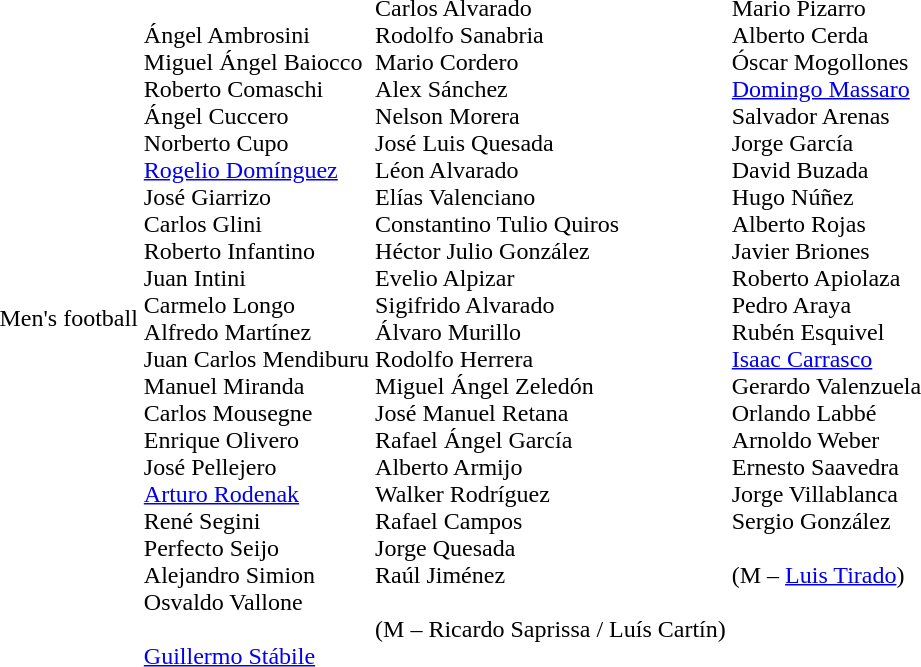<table>
<tr>
<td>Men's football</td>
<td valign=top> <br><br>Ángel Ambrosini  <br>
Miguel Ángel Baiocco  <br>
Roberto Comaschi  <br>
Ángel Cuccero  <br>
Norberto Cupo  <br>
<a href='#'>Rogelio Domínguez</a>  <br>
José Giarrizo <br>
Carlos Glini  <br>
Roberto Infantino   <br>
Juan Intini   <br>
Carmelo Longo   <br>
Alfredo Martínez   <br>
Juan Carlos Mendiburu    <br>
Manuel Miranda   <br>
Carlos Mousegne  <br>
Enrique Olivero  <br>
José Pellejero <br>
<a href='#'>Arturo Rodenak</a>  <br>
René Segini <br>
Perfecto Seijo  <br>
Alejandro Simion   <br>
Osvaldo Vallone  <br><br>
<a href='#'>Guillermo Stábile</a> </td>
<td valign=top><br>Carlos Alvarado<br>Rodolfo Sanabria<br>Mario Cordero<br>Alex Sánchez<br>Nelson Morera<br>José Luis Quesada<br>Léon Alvarado<br>Elías Valenciano<br>Constantino Tulio Quiros<br>Héctor Julio González<br>Evelio Alpizar<br>Sigifrido Alvarado<br>Álvaro Murillo<br>Rodolfo Herrera<br>Miguel Ángel Zeledón<br>José Manuel Retana<br>Rafael Ángel García<br>Alberto Armijo<br>Walker Rodríguez<br>Rafael Campos<br>Jorge Quesada<br>Raúl Jiménez<br><br>(M – Ricardo Saprissa / Luís Cartín)</td>
<td valign=top><br>Mario Pizarro<br>Alberto Cerda<br>Óscar Mogollones<br><a href='#'>Domingo Massaro</a><br>Salvador Arenas<br>Jorge García<br>David Buzada<br>Hugo Núñez<br>Alberto Rojas<br>Javier Briones<br>Roberto Apiolaza<br>Pedro Araya<br>Rubén Esquivel<br><a href='#'>Isaac Carrasco</a><br>Gerardo Valenzuela<br>Orlando Labbé<br>Arnoldo Weber<br>Ernesto Saavedra<br>Jorge Villablanca<br>Sergio González<br><br>(M – <a href='#'>Luis Tirado</a>)</td>
</tr>
</table>
